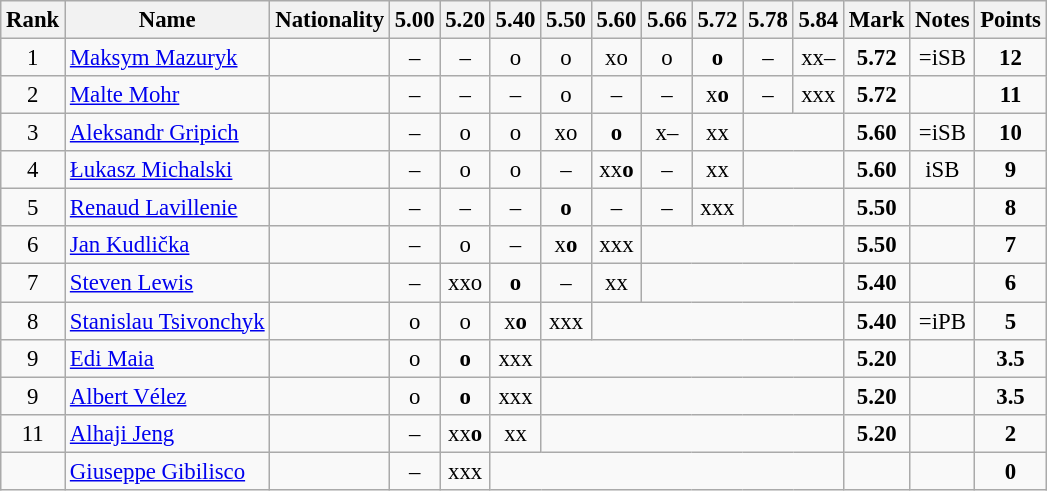<table class="wikitable sortable" style="text-align:center;font-size:95%">
<tr>
<th>Rank</th>
<th>Name</th>
<th>Nationality</th>
<th>5.00</th>
<th>5.20</th>
<th>5.40</th>
<th>5.50</th>
<th>5.60</th>
<th>5.66</th>
<th>5.72</th>
<th>5.78</th>
<th>5.84</th>
<th>Mark</th>
<th>Notes</th>
<th>Points</th>
</tr>
<tr>
<td>1</td>
<td align=left><a href='#'>Maksym Mazuryk</a></td>
<td align=left></td>
<td>–</td>
<td>–</td>
<td>o</td>
<td>o</td>
<td>xo</td>
<td>o</td>
<td><strong>o</strong></td>
<td>–</td>
<td>xx–</td>
<td><strong>5.72</strong></td>
<td>=iSB</td>
<td><strong>12</strong></td>
</tr>
<tr>
<td>2</td>
<td align=left><a href='#'>Malte Mohr</a></td>
<td align=left></td>
<td>–</td>
<td>–</td>
<td>–</td>
<td>o</td>
<td>–</td>
<td>–</td>
<td>x<strong>o</strong></td>
<td>–</td>
<td>xxx</td>
<td><strong>5.72</strong></td>
<td></td>
<td><strong>11</strong></td>
</tr>
<tr>
<td>3</td>
<td align=left><a href='#'>Aleksandr Gripich</a></td>
<td align=left></td>
<td>–</td>
<td>o</td>
<td>o</td>
<td>xo</td>
<td><strong>o</strong></td>
<td>x–</td>
<td>xx</td>
<td colspan=2></td>
<td><strong>5.60</strong></td>
<td>=iSB</td>
<td><strong>10</strong></td>
</tr>
<tr>
<td>4</td>
<td align=left><a href='#'>Łukasz Michalski</a></td>
<td align=left></td>
<td>–</td>
<td>o</td>
<td>o</td>
<td>–</td>
<td>xx<strong>o</strong></td>
<td>–</td>
<td>xx</td>
<td colspan=2></td>
<td><strong>5.60</strong></td>
<td>iSB</td>
<td><strong>9</strong></td>
</tr>
<tr>
<td>5</td>
<td align=left><a href='#'>Renaud Lavillenie</a></td>
<td align=left></td>
<td>–</td>
<td>–</td>
<td>–</td>
<td><strong>o</strong></td>
<td>–</td>
<td>–</td>
<td>xxx</td>
<td colspan=2></td>
<td><strong>5.50</strong></td>
<td></td>
<td><strong>8</strong></td>
</tr>
<tr>
<td>6</td>
<td align=left><a href='#'>Jan Kudlička</a></td>
<td align=left></td>
<td>–</td>
<td>o</td>
<td>–</td>
<td>x<strong>o</strong></td>
<td>xxx</td>
<td colspan=4></td>
<td><strong>5.50</strong></td>
<td></td>
<td><strong>7</strong></td>
</tr>
<tr>
<td>7</td>
<td align=left><a href='#'>Steven Lewis</a></td>
<td align=left></td>
<td>–</td>
<td>xxo</td>
<td><strong>o</strong></td>
<td>–</td>
<td>xx</td>
<td colspan=4></td>
<td><strong>5.40</strong></td>
<td></td>
<td><strong>6</strong></td>
</tr>
<tr>
<td>8</td>
<td align=left><a href='#'>Stanislau Tsivonchyk</a></td>
<td align=left></td>
<td>o</td>
<td>o</td>
<td>x<strong>o</strong></td>
<td>xxx</td>
<td colspan=5></td>
<td><strong>5.40</strong></td>
<td>=iPB</td>
<td><strong>5</strong></td>
</tr>
<tr>
<td>9</td>
<td align=left><a href='#'>Edi Maia</a></td>
<td align=left></td>
<td>o</td>
<td><strong>o</strong></td>
<td>xxx</td>
<td colspan=6></td>
<td><strong>5.20</strong></td>
<td></td>
<td><strong>3.5</strong></td>
</tr>
<tr>
<td>9</td>
<td align=left><a href='#'>Albert Vélez</a></td>
<td align=left></td>
<td>o</td>
<td><strong>o</strong></td>
<td>xxx</td>
<td colspan=6></td>
<td><strong>5.20</strong></td>
<td></td>
<td><strong>3.5</strong></td>
</tr>
<tr>
<td>11</td>
<td align=left><a href='#'>Alhaji Jeng</a></td>
<td align=left></td>
<td>–</td>
<td>xx<strong>o</strong></td>
<td>xx</td>
<td colspan=6></td>
<td><strong>5.20</strong></td>
<td></td>
<td><strong>2</strong></td>
</tr>
<tr>
<td></td>
<td align=left><a href='#'>Giuseppe Gibilisco</a></td>
<td align=left></td>
<td>–</td>
<td>xxx</td>
<td colspan=7></td>
<td><strong></strong></td>
<td></td>
<td><strong>0</strong></td>
</tr>
</table>
